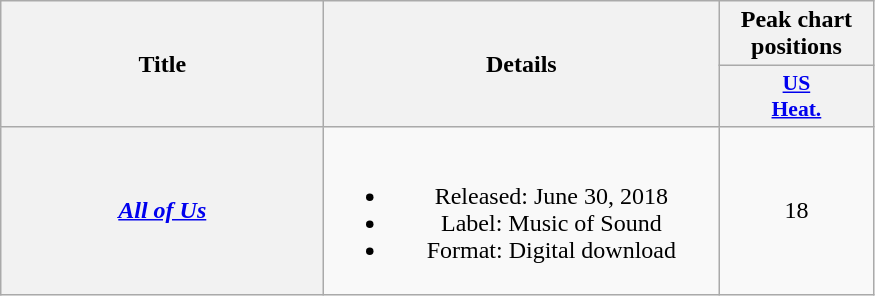<table class="wikitable plainrowheaders" style="text-align:center;">
<tr>
<th scope="col" rowspan="2" style="width:13em;">Title</th>
<th scope="col" rowspan="2" style="width:16em;">Details</th>
<th scope="col" style="width:6em;">Peak chart positions</th>
</tr>
<tr>
<th scope="col" style="width:4em;font-size:90%;"><a href='#'>US<br>Heat.</a><br></th>
</tr>
<tr>
<th scope="row"><em><a href='#'>All of Us</a></em></th>
<td><br><ul><li>Released: June 30, 2018</li><li>Label: Music of Sound</li><li>Format: Digital download</li></ul></td>
<td>18</td>
</tr>
</table>
